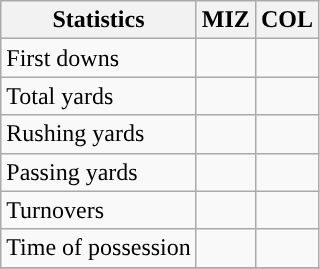<table class="wikitable" style="float: left;">
<tr>
<th>Statistics</th>
<th>MIZ</th>
<th>COL</th>
</tr>
<tr>
<td>First downs</td>
<td></td>
<td></td>
</tr>
<tr>
<td>Total yards</td>
<td></td>
<td></td>
</tr>
<tr>
<td>Rushing yards</td>
<td></td>
<td></td>
</tr>
<tr>
<td>Passing yards</td>
<td></td>
<td></td>
</tr>
<tr>
<td>Turnovers</td>
<td></td>
<td></td>
</tr>
<tr>
<td>Time of possession</td>
<td></td>
<td></td>
</tr>
<tr>
</tr>
</table>
